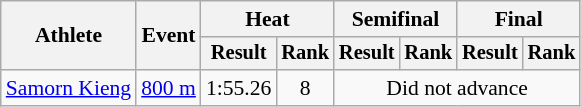<table class=wikitable style="font-size:90%">
<tr>
<th rowspan="2">Athlete</th>
<th rowspan="2">Event</th>
<th colspan="2">Heat</th>
<th colspan="2">Semifinal</th>
<th colspan="2">Final</th>
</tr>
<tr style="font-size:95%">
<th>Result</th>
<th>Rank</th>
<th>Result</th>
<th>Rank</th>
<th>Result</th>
<th>Rank</th>
</tr>
<tr align=center>
<td align=left><a href='#'>Samorn Kieng</a></td>
<td align=left><a href='#'>800 m</a></td>
<td>1:55.26</td>
<td>8</td>
<td colspan=4>Did not advance</td>
</tr>
</table>
